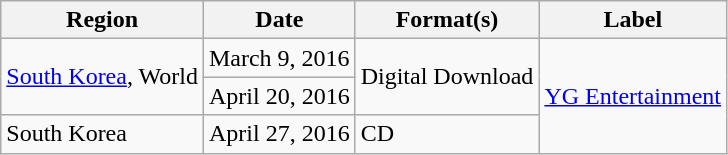<table class="wikitable">
<tr>
<th>Region</th>
<th>Date</th>
<th>Format(s)</th>
<th>Label</th>
</tr>
<tr>
<td rowspan="2"><a href='#'>South Korea</a>, World</td>
<td>March 9, 2016</td>
<td rowspan="2">Digital Download</td>
<td rowspan="3"><a href='#'>YG Entertainment</a></td>
</tr>
<tr>
<td>April 20, 2016</td>
</tr>
<tr>
<td>South Korea</td>
<td>April 27, 2016</td>
<td>CD</td>
</tr>
</table>
